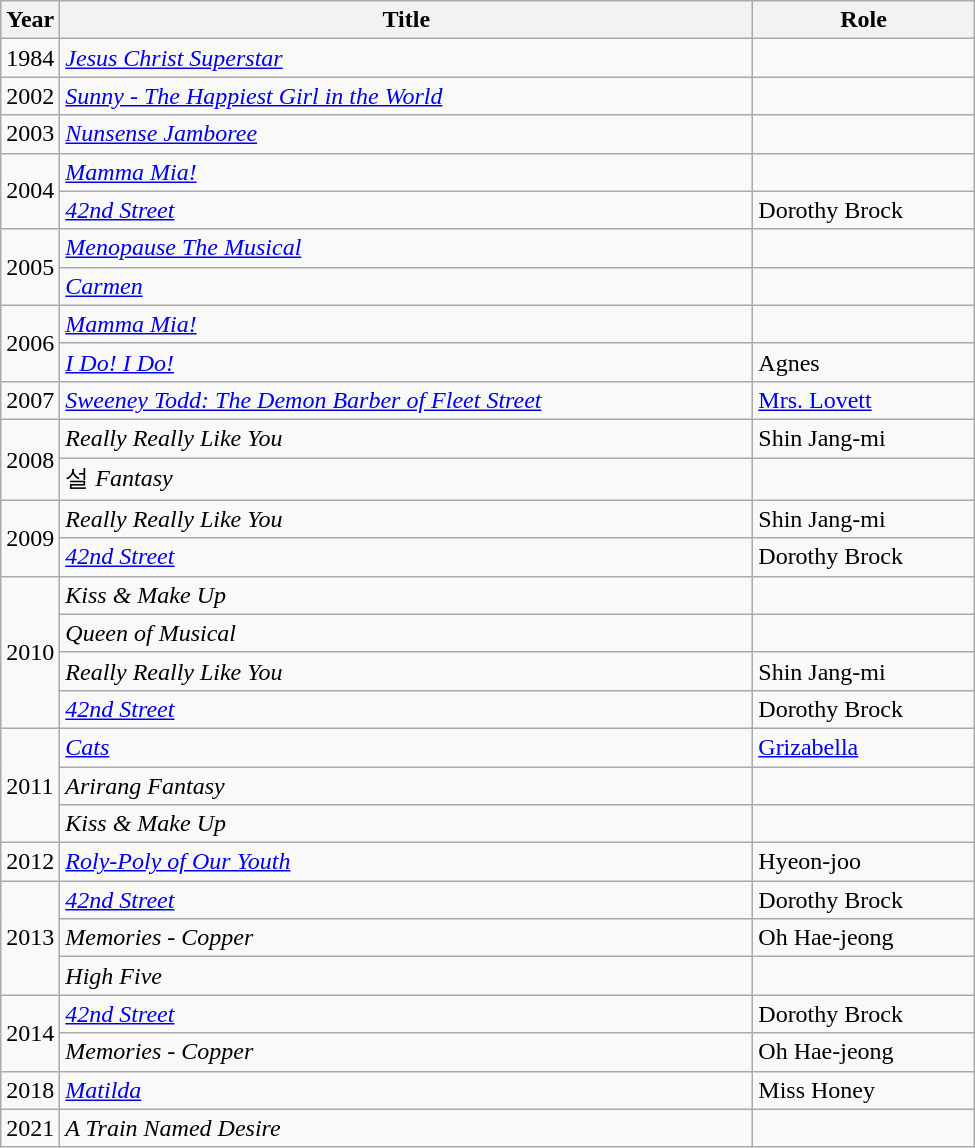<table class="wikitable" style="width:650px">
<tr>
<th width=10>Year</th>
<th>Title</th>
<th>Role</th>
</tr>
<tr>
<td>1984</td>
<td><em><a href='#'>Jesus Christ Superstar</a></em></td>
<td></td>
</tr>
<tr>
<td>2002</td>
<td><em><a href='#'>Sunny - The Happiest Girl in the World</a></em></td>
<td></td>
</tr>
<tr>
<td>2003</td>
<td><em><a href='#'>Nunsense Jamboree</a></em></td>
<td></td>
</tr>
<tr>
<td rowspan=2>2004</td>
<td><em><a href='#'>Mamma Mia!</a></em></td>
<td></td>
</tr>
<tr>
<td><em><a href='#'>42nd Street</a></em></td>
<td>Dorothy Brock</td>
</tr>
<tr>
<td rowspan=2>2005</td>
<td><em><a href='#'>Menopause The Musical</a></em></td>
<td></td>
</tr>
<tr>
<td><em><a href='#'>Carmen</a></em></td>
<td></td>
</tr>
<tr>
<td rowspan=2>2006</td>
<td><em><a href='#'>Mamma Mia!</a></em></td>
<td></td>
</tr>
<tr>
<td><em><a href='#'>I Do! I Do!</a></em></td>
<td>Agnes</td>
</tr>
<tr>
<td>2007</td>
<td><em><a href='#'>Sweeney Todd: The Demon Barber of Fleet Street</a></em></td>
<td><a href='#'>Mrs. Lovett</a></td>
</tr>
<tr>
<td rowspan=2>2008</td>
<td><em>Really Really Like You</em></td>
<td>Shin Jang-mi</td>
</tr>
<tr>
<td>설 <em>Fantasy</em></td>
<td></td>
</tr>
<tr>
<td rowspan=2>2009</td>
<td><em>Really Really Like You</em></td>
<td>Shin Jang-mi</td>
</tr>
<tr>
<td><em><a href='#'>42nd Street</a></em></td>
<td>Dorothy Brock</td>
</tr>
<tr>
<td rowspan=4>2010</td>
<td><em>Kiss & Make Up</em></td>
<td></td>
</tr>
<tr>
<td><em>Queen of Musical</em></td>
<td></td>
</tr>
<tr>
<td><em>Really Really Like You</em></td>
<td>Shin Jang-mi</td>
</tr>
<tr>
<td><em><a href='#'>42nd Street</a></em></td>
<td>Dorothy Brock</td>
</tr>
<tr>
<td rowspan=3>2011</td>
<td><em><a href='#'>Cats</a></em></td>
<td><a href='#'>Grizabella</a></td>
</tr>
<tr>
<td><em>Arirang Fantasy</em></td>
<td></td>
</tr>
<tr>
<td><em>Kiss & Make Up</em></td>
<td></td>
</tr>
<tr>
<td>2012</td>
<td><em><a href='#'>Roly-Poly of Our Youth</a></em></td>
<td>Hyeon-joo</td>
</tr>
<tr>
<td rowspan=3>2013</td>
<td><em><a href='#'>42nd Street</a></em></td>
<td>Dorothy Brock</td>
</tr>
<tr>
<td><em>Memories - Copper</em></td>
<td>Oh Hae-jeong</td>
</tr>
<tr>
<td><em>High Five</em></td>
<td></td>
</tr>
<tr>
<td rowspan=2>2014</td>
<td><em><a href='#'>42nd Street</a></em></td>
<td>Dorothy Brock</td>
</tr>
<tr>
<td><em>Memories - Copper</em></td>
<td>Oh Hae-jeong</td>
</tr>
<tr>
<td>2018</td>
<td><em><a href='#'>Matilda</a></em></td>
<td>Miss Honey</td>
</tr>
<tr>
<td>2021</td>
<td><em>A Train Named Desire</em></td>
<td></td>
</tr>
</table>
